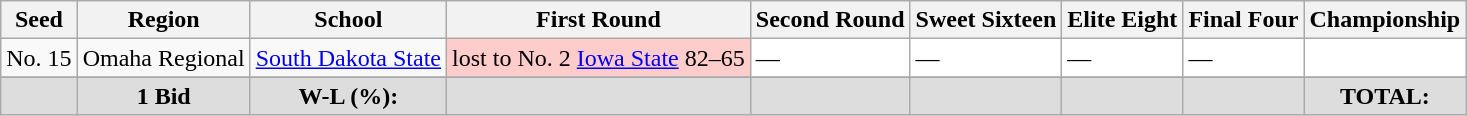<table class="sortable wikitable" style="white-space:nowrap; font-size:100%;">
<tr>
<th>Seed</th>
<th>Region</th>
<th>School</th>
<th>First Round</th>
<th>Second Round</th>
<th>Sweet Sixteen</th>
<th>Elite Eight</th>
<th>Final Four</th>
<th>Championship</th>
</tr>
<tr>
<td>No. 15</td>
<td>Omaha Regional</td>
<td><a href='#'>South Dakota State</a></td>
<td style="background:#fcc;">lost to No. 2 <a href='#'>Iowa State</a> 82–65</td>
<td style="background:#fff;">—</td>
<td style="background:#fff;">—</td>
<td style="background:#fff;">—</td>
<td style="background:#fff;">—</td>
<td style="background:#fff;"></td>
</tr>
<tr>
</tr>
<tr class="sortbottom" style="text-align:center; background:#ddd;">
<td></td>
<td><strong>1 Bid</strong></td>
<td><strong>W-L (%):</strong></td>
<td></td>
<td></td>
<td></td>
<td></td>
<td></td>
<td><strong>TOTAL:</strong> </td>
</tr>
</table>
